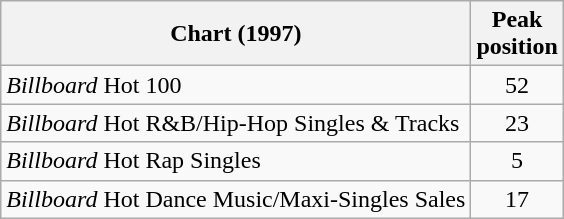<table class="wikitable">
<tr>
<th>Chart (1997)</th>
<th>Peak<br>position</th>
</tr>
<tr>
<td><em>Billboard</em> Hot 100</td>
<td align="center">52</td>
</tr>
<tr>
<td><em>Billboard</em> Hot R&B/Hip-Hop Singles & Tracks</td>
<td align="center">23</td>
</tr>
<tr>
<td><em>Billboard</em> Hot Rap Singles</td>
<td align="center">5</td>
</tr>
<tr>
<td><em>Billboard</em> Hot Dance Music/Maxi-Singles Sales</td>
<td align="center">17</td>
</tr>
</table>
